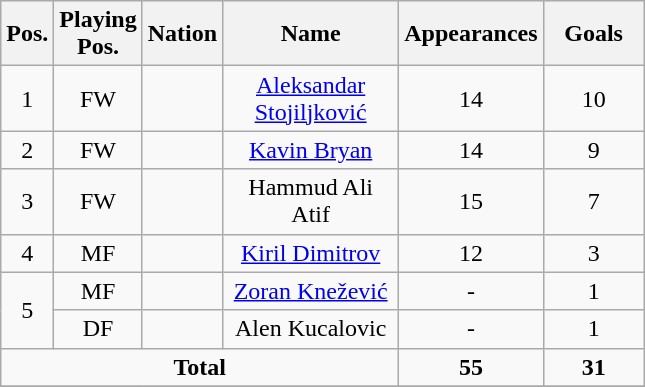<table class="wikitable sortable" style="font-size:100%; text-align:center">
<tr>
<th width=15>Pos.</th>
<th width=15>Playing Pos.</th>
<th width=15>Nation</th>
<th width=110>Name</th>
<th width=50>Appearances</th>
<th width=60>Goals</th>
</tr>
<tr>
<td>1</td>
<td>FW</td>
<td></td>
<td><a href='#'>Aleksandar Stojiljković</a></td>
<td>14</td>
<td>10</td>
</tr>
<tr>
<td>2</td>
<td>FW</td>
<td></td>
<td><a href='#'>Kavin Bryan</a></td>
<td>14</td>
<td>9</td>
</tr>
<tr>
<td>3</td>
<td>FW</td>
<td></td>
<td>Hammud Ali Atif</td>
<td>15</td>
<td>7</td>
</tr>
<tr>
<td>4</td>
<td>MF</td>
<td></td>
<td><a href='#'>Kiril Dimitrov</a></td>
<td>12</td>
<td>3</td>
</tr>
<tr>
<td rowspan=2>5</td>
<td>MF</td>
<td></td>
<td><a href='#'>Zoran Knežević</a></td>
<td>-</td>
<td>1</td>
</tr>
<tr>
<td>DF</td>
<td></td>
<td>Alen Kucalovic</td>
<td>-</td>
<td>1</td>
</tr>
<tr>
<td colspan=4><strong>Total</strong></td>
<td><strong>55</strong></td>
<td><strong>31</strong></td>
</tr>
<tr>
</tr>
</table>
